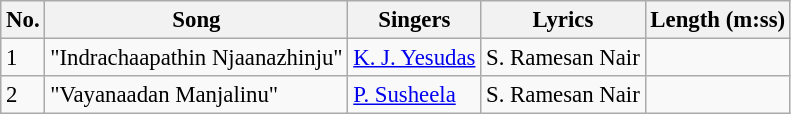<table class="wikitable" style="font-size:95%;">
<tr>
<th>No.</th>
<th>Song</th>
<th>Singers</th>
<th>Lyrics</th>
<th>Length (m:ss)</th>
</tr>
<tr>
<td>1</td>
<td>"Indrachaapathin Njaanazhinju"</td>
<td><a href='#'>K. J. Yesudas</a></td>
<td>S. Ramesan Nair</td>
<td></td>
</tr>
<tr>
<td>2</td>
<td>"Vayanaadan Manjalinu"</td>
<td><a href='#'>P. Susheela</a></td>
<td>S. Ramesan Nair</td>
<td></td>
</tr>
</table>
